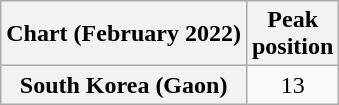<table class="wikitable plainrowheaders" style="text-align:center">
<tr>
<th scope="col">Chart (February 2022)</th>
<th scope="col">Peak<br>position</th>
</tr>
<tr>
<th scope="row">South Korea (Gaon)</th>
<td>13</td>
</tr>
</table>
